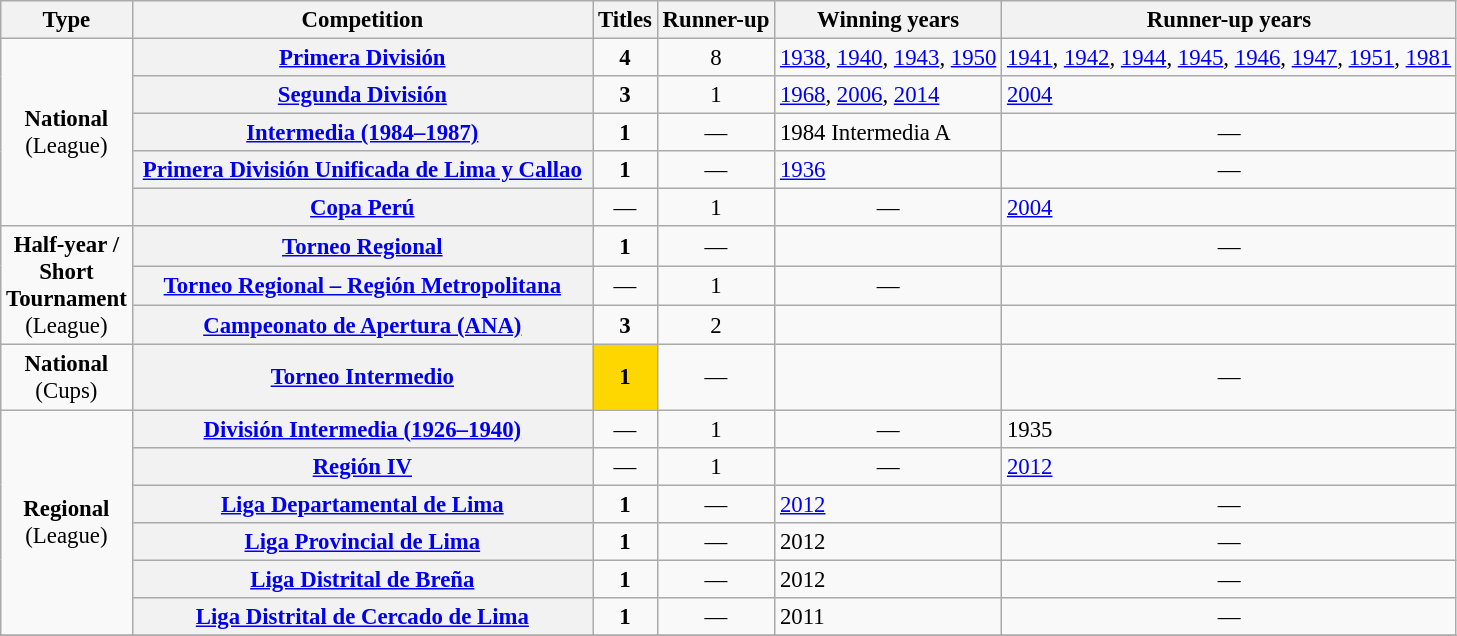<table class="wikitable plainrowheaders" style="font-size:95%; text-align:center;">
<tr>
<th>Type</th>
<th width=300px>Competition</th>
<th>Titles</th>
<th>Runner-up</th>
<th>Winning years</th>
<th>Runner-up years</th>
</tr>
<tr>
<td rowspan=5><strong>National</strong><br>(League)</td>
<th scope=col><a href='#'>Primera División</a></th>
<td><strong>4</strong></td>
<td>8</td>
<td align="left"><a href='#'>1938</a>, <a href='#'>1940</a>, <a href='#'>1943</a>, <a href='#'>1950</a></td>
<td align="left"><a href='#'>1941</a>, <a href='#'>1942</a>, <a href='#'>1944</a>, <a href='#'>1945</a>, <a href='#'>1946</a>, <a href='#'>1947</a>, <a href='#'>1951</a>, <a href='#'>1981</a></td>
</tr>
<tr>
<th scope=col><a href='#'>Segunda División</a></th>
<td><strong>3</strong></td>
<td>1</td>
<td align="left"><a href='#'>1968</a>, <a href='#'>2006</a>, <a href='#'>2014</a></td>
<td align="left"><a href='#'>2004</a></td>
</tr>
<tr>
<th scope=col><a href='#'>Intermedia (1984–1987)</a></th>
<td><strong>1</strong></td>
<td style="text-align:center;">—</td>
<td align="left">1984 Intermedia A</td>
<td style="text-align:center;">—</td>
</tr>
<tr>
<th scope=col><a href='#'>Primera División Unificada de Lima y Callao</a></th>
<td><strong>1</strong></td>
<td style="text-align:center;">—</td>
<td align="left"><a href='#'>1936</a></td>
<td style="text-align:center;">—</td>
</tr>
<tr>
<th scope=col><a href='#'>Copa Perú</a></th>
<td style="text-align:center;">—</td>
<td>1</td>
<td style="text-align:center;">—</td>
<td align="left"><a href='#'>2004</a></td>
</tr>
<tr>
<td rowspan=3><strong>Half-year /<br>Short<br>Tournament</strong><br>(League)</td>
<th scope=col><a href='#'>Torneo Regional</a></th>
<td><strong>1</strong></td>
<td style="text-align:center;">—</td>
<td></td>
<td style="text-align:center;">—</td>
</tr>
<tr>
<th scope=col><a href='#'>Torneo Regional – Región Metropolitana</a></th>
<td style="text-align:center;">—</td>
<td>1</td>
<td style="text-align:center;">—</td>
<td></td>
</tr>
<tr>
<th scope=col><a href='#'>Campeonato de Apertura (ANA)</a></th>
<td><strong>3</strong></td>
<td>2</td>
<td></td>
<td></td>
</tr>
<tr>
<td rowspan="1"><strong>National</strong><br>(Cups)</td>
<th scope="col"><a href='#'>Torneo Intermedio</a></th>
<td bgcolor="gold"><strong>1</strong></td>
<td style="text-align:center;">—</td>
<td></td>
<td style="text-align:center;">—</td>
</tr>
<tr>
<td rowspan=6><strong>Regional</strong><br>(League)</td>
<th scope=col><a href='#'>División Intermedia (1926–1940)</a></th>
<td style="text-align:center;">—</td>
<td>1</td>
<td style="text-align:center;">—</td>
<td align="left">1935</td>
</tr>
<tr>
<th scope=col><a href='#'>Región IV</a></th>
<td style="text-align:center;">—</td>
<td>1</td>
<td style="text-align:center;">—</td>
<td align="left"><a href='#'>2012</a></td>
</tr>
<tr>
<th scope=col><a href='#'>Liga Departamental de Lima</a></th>
<td><strong>1</strong></td>
<td style="text-align:center;">—</td>
<td align="left"><a href='#'>2012</a></td>
<td style="text-align:center;">—</td>
</tr>
<tr>
<th scope=col><a href='#'>Liga Provincial de Lima</a></th>
<td><strong>1</strong></td>
<td style="text-align:center;">—</td>
<td align="left">2012</td>
<td style="text-align:center;">—</td>
</tr>
<tr>
<th scope=col><a href='#'>Liga Distrital de Breña</a></th>
<td><strong>1</strong></td>
<td style="text-align:center;">—</td>
<td align="left">2012</td>
<td style="text-align:center;">—</td>
</tr>
<tr>
<th scope=col><a href='#'>Liga Distrital de Cercado de Lima</a></th>
<td><strong>1</strong></td>
<td style="text-align:center;">—</td>
<td align="left">2011</td>
<td style="text-align:center;">—</td>
</tr>
<tr>
</tr>
</table>
